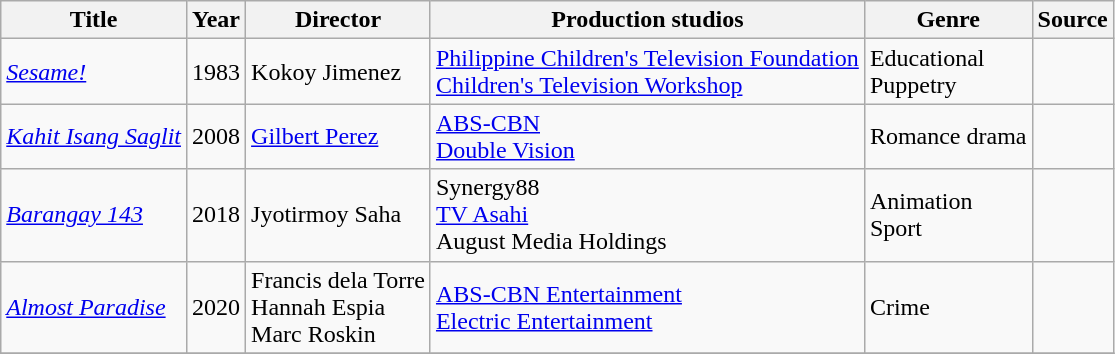<table class="wikitable sortable">
<tr>
<th>Title</th>
<th>Year</th>
<th>Director</th>
<th>Production studios</th>
<th>Genre</th>
<th>Source</th>
</tr>
<tr>
<td><em><a href='#'>Sesame!</a></em></td>
<td>1983</td>
<td>Kokoy Jimenez</td>
<td><a href='#'>Philippine Children's Television Foundation</a><br><a href='#'>Children's Television Workshop</a> <br></td>
<td>Educational<br>Puppetry</td>
<td></td>
</tr>
<tr>
<td><em><a href='#'>Kahit Isang Saglit</a></em></td>
<td>2008</td>
<td><a href='#'>Gilbert Perez</a></td>
<td><a href='#'>ABS-CBN</a><br><a href='#'>Double Vision</a> </td>
<td>Romance drama</td>
<td></td>
</tr>
<tr>
<td><em><a href='#'>Barangay 143</a></em></td>
<td>2018</td>
<td>Jyotirmoy Saha </td>
<td>Synergy88<br><a href='#'>TV Asahi</a> <br>August Media Holdings  </td>
<td>Animation<br>Sport</td>
<td></td>
</tr>
<tr>
<td><em><a href='#'>Almost Paradise</a></em></td>
<td>2020</td>
<td>Francis dela Torre<br>Hannah Espia <br> Marc Roskin </td>
<td><a href='#'>ABS-CBN Entertainment</a><br><a href='#'>Electric Entertainment</a> </td>
<td>Crime</td>
<td></td>
</tr>
<tr>
</tr>
</table>
